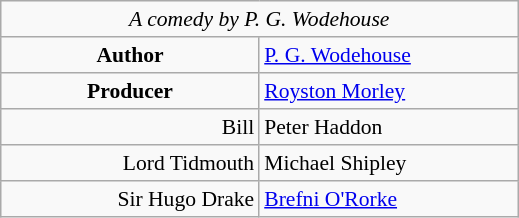<table class="wikitable mw-collapsible mw-collapsed" style="vertical-align:top;margin:0 4em 0 5em;line-height:1.2;width:24em;max-width:30em;font-size:90%;">
<tr>
<td colspan=2 style="text-align:center;font-style:italic;">A comedy by P. G. Wodehouse</td>
</tr>
<tr>
<td style="width:50%;text-align:center;"><strong>Author</strong></td>
<td style="width:*;"><a href='#'>P. G. Wodehouse</a></td>
</tr>
<tr>
<td style="text-align:center;"><strong>Producer</strong></td>
<td><a href='#'>Royston Morley</a></td>
</tr>
<tr>
<td style="text-align:right;">Bill</td>
<td>Peter Haddon</td>
</tr>
<tr>
<td style="text-align:right;">Lord Tidmouth</td>
<td>Michael Shipley</td>
</tr>
<tr>
<td style="text-align:right;">Sir Hugo Drake</td>
<td><a href='#'>Brefni O'Rorke</a></td>
</tr>
</table>
